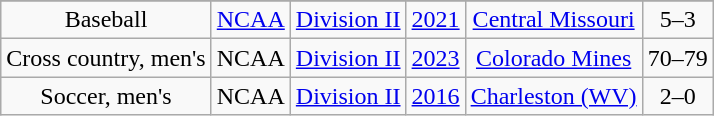<table class="wikitable" style="text-align:center">
<tr>
</tr>
<tr>
<td rowspan="1">Baseball</td>
<td><a href='#'>NCAA</a></td>
<td><a href='#'>Division II</a></td>
<td><a href='#'>2021</a></td>
<td><a href='#'>Central Missouri</a></td>
<td>5–3</td>
</tr>
<tr>
<td rowspan="1">Cross country, men's</td>
<td>NCAA</td>
<td><a href='#'>Division II</a></td>
<td><a href='#'>2023</a></td>
<td><a href='#'>Colorado Mines</a></td>
<td>70–79</td>
</tr>
<tr>
<td rowspan="1">Soccer, men's</td>
<td>NCAA</td>
<td><a href='#'>Division II</a></td>
<td><a href='#'>2016</a></td>
<td><a href='#'>Charleston (WV)</a></td>
<td>2–0</td>
</tr>
</table>
